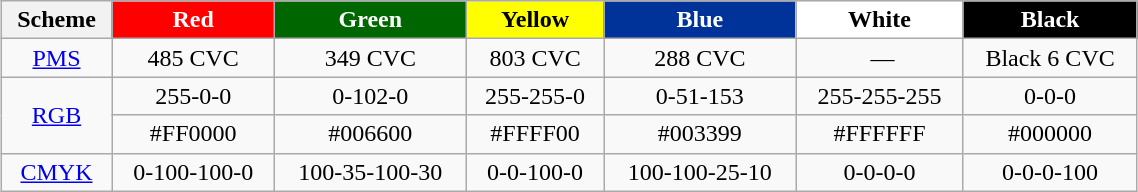<table class="wikitable" width="60%" style="text-align:center;margin:0px auto;">
<tr>
<th>Scheme</th>
<th style="background:#FF0000; color:white">Red</th>
<th style="background:#006600; color:white">Green</th>
<th style="background:#FFFF00">Yellow</th>
<th style="background:#003399; color:white">Blue</th>
<th style="background:#FFFFFF">White</th>
<th style="background:#000000; color:white">Black</th>
</tr>
<tr>
<td><a href='#'>PMS</a></td>
<td>485 CVC</td>
<td>349 CVC</td>
<td>803 CVC</td>
<td>288 CVC</td>
<td> —</td>
<td>Black 6 CVC</td>
</tr>
<tr>
<td rowspan="2"><a href='#'>RGB</a></td>
<td>255-0-0</td>
<td>0-102-0</td>
<td>255-255-0</td>
<td>0-51-153</td>
<td>255-255-255</td>
<td>0-0-0</td>
</tr>
<tr>
<td>#FF0000</td>
<td>#006600</td>
<td>#FFFF00</td>
<td>#003399</td>
<td>#FFFFFF</td>
<td>#000000</td>
</tr>
<tr>
<td><a href='#'>CMYK</a></td>
<td>0-100-100-0</td>
<td>100-35-100-30</td>
<td>0-0-100-0</td>
<td>100-100-25-10</td>
<td>0-0-0-0</td>
<td>0-0-0-100</td>
</tr>
</table>
